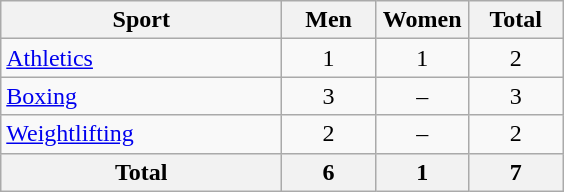<table class="wikitable sortable" style="text-align:center;">
<tr>
<th width=180>Sport</th>
<th width=55>Men</th>
<th width=55>Women</th>
<th width=55>Total</th>
</tr>
<tr>
<td align=left><a href='#'>Athletics</a></td>
<td>1</td>
<td>1</td>
<td>2</td>
</tr>
<tr>
<td align=left><a href='#'>Boxing</a></td>
<td>3</td>
<td>–</td>
<td>3</td>
</tr>
<tr>
<td align=left><a href='#'>Weightlifting</a></td>
<td>2</td>
<td>–</td>
<td>2</td>
</tr>
<tr>
<th>Total</th>
<th>6</th>
<th>1</th>
<th>7</th>
</tr>
</table>
